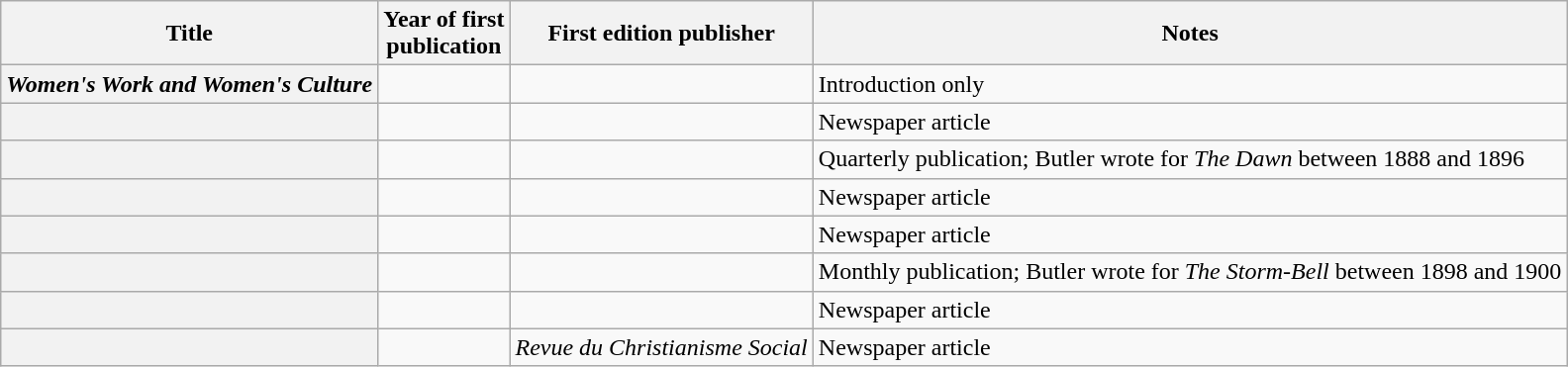<table class="wikitable plainrowheaders sortable" style="margin-right: 0;">
<tr>
<th scope="col">Title</th>
<th scope="col">Year of first<br>publication</th>
<th scope="col">First edition publisher</th>
<th scope="col" class="unsortable">Notes</th>
</tr>
<tr>
<th scope="row"><em>Women's Work and Women's Culture</em></th>
<td></td>
<td></td>
<td>Introduction only</td>
</tr>
<tr>
<th scope="row"></th>
<td></td>
<td></td>
<td>Newspaper article</td>
</tr>
<tr>
<th scope="row"></th>
<td></td>
<td></td>
<td>Quarterly publication; Butler wrote for <em>The Dawn</em> between 1888 and 1896</td>
</tr>
<tr>
<th scope="row"></th>
<td></td>
<td></td>
<td>Newspaper article</td>
</tr>
<tr>
<th scope="row"></th>
<td></td>
<td></td>
<td>Newspaper article</td>
</tr>
<tr>
<th scope="row"></th>
<td></td>
<td></td>
<td>Monthly publication; Butler wrote for <em>The Storm-Bell</em> between 1898 and 1900</td>
</tr>
<tr>
<th scope="row"></th>
<td></td>
<td></td>
<td>Newspaper article</td>
</tr>
<tr>
<th scope="row"></th>
<td></td>
<td><em>Revue du Christianisme Social</em></td>
<td>Newspaper article</td>
</tr>
</table>
